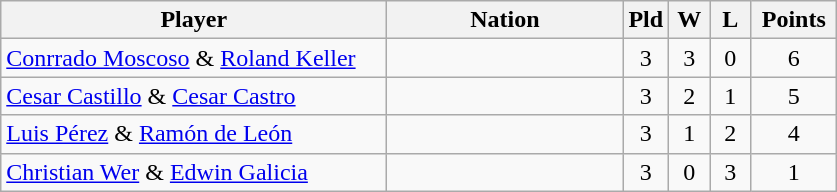<table class="wikitable" style="text-align:center">
<tr>
<th width="250">Player</th>
<th width="150">Nation</th>
<th width="20">Pld</th>
<th width="20">W</th>
<th width="20">L</th>
<th width="50">Points</th>
</tr>
<tr>
<td align="left"><a href='#'>Conrrado Moscoso</a> & <a href='#'>Roland Keller</a></td>
<td align="left"></td>
<td>3</td>
<td>3</td>
<td>0</td>
<td>6</td>
</tr>
<tr>
<td align="left"><a href='#'>Cesar Castillo</a> & <a href='#'>Cesar Castro</a></td>
<td align="left"></td>
<td>3</td>
<td>2</td>
<td>1</td>
<td>5</td>
</tr>
<tr>
<td align="left"><a href='#'>Luis Pérez</a> & <a href='#'>Ramón de León</a></td>
<td align="left"></td>
<td>3</td>
<td>1</td>
<td>2</td>
<td>4</td>
</tr>
<tr>
<td align="left"><a href='#'>Christian Wer</a> & <a href='#'>Edwin Galicia</a></td>
<td align="left"></td>
<td>3</td>
<td>0</td>
<td>3</td>
<td>1</td>
</tr>
</table>
